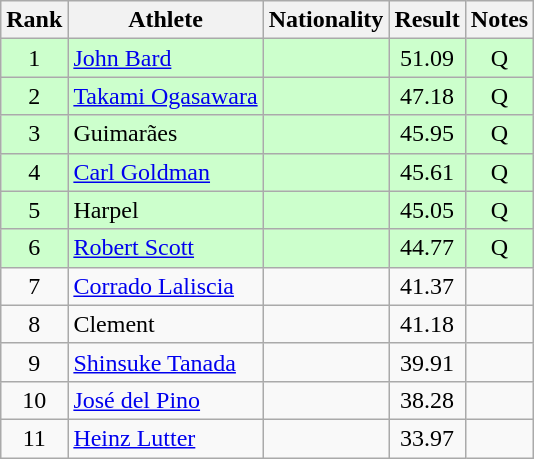<table class="wikitable sortable" style="text-align:center">
<tr>
<th>Rank</th>
<th>Athlete</th>
<th>Nationality</th>
<th>Result</th>
<th>Notes</th>
</tr>
<tr bgcolor=ccffcc>
<td>1</td>
<td align=left><a href='#'>John Bard</a></td>
<td align=left></td>
<td>51.09</td>
<td>Q</td>
</tr>
<tr bgcolor=ccffcc>
<td>2</td>
<td align=left><a href='#'>Takami Ogasawara</a></td>
<td align=left></td>
<td>47.18</td>
<td>Q</td>
</tr>
<tr bgcolor=ccffcc>
<td>3</td>
<td align=left>Guimarães</td>
<td align=left></td>
<td>45.95</td>
<td>Q</td>
</tr>
<tr bgcolor=ccffcc>
<td>4</td>
<td align=left><a href='#'>Carl Goldman</a></td>
<td align=left></td>
<td>45.61</td>
<td>Q</td>
</tr>
<tr bgcolor=ccffcc>
<td>5</td>
<td align=left>Harpel</td>
<td align=left></td>
<td>45.05</td>
<td>Q</td>
</tr>
<tr bgcolor=ccffcc>
<td>6</td>
<td align=left><a href='#'>Robert Scott</a></td>
<td align=left></td>
<td>44.77</td>
<td>Q</td>
</tr>
<tr>
<td>7</td>
<td align=left><a href='#'>Corrado Laliscia</a></td>
<td align=left></td>
<td>41.37</td>
<td></td>
</tr>
<tr>
<td>8</td>
<td align=left>Clement</td>
<td align=left></td>
<td>41.18</td>
<td></td>
</tr>
<tr>
<td>9</td>
<td align=left><a href='#'>Shinsuke Tanada</a></td>
<td align=left></td>
<td>39.91</td>
<td></td>
</tr>
<tr>
<td>10</td>
<td align=left><a href='#'>José del Pino</a></td>
<td align=left></td>
<td>38.28</td>
<td></td>
</tr>
<tr>
<td>11</td>
<td align=left><a href='#'>Heinz Lutter</a></td>
<td align=left></td>
<td>33.97</td>
<td></td>
</tr>
</table>
